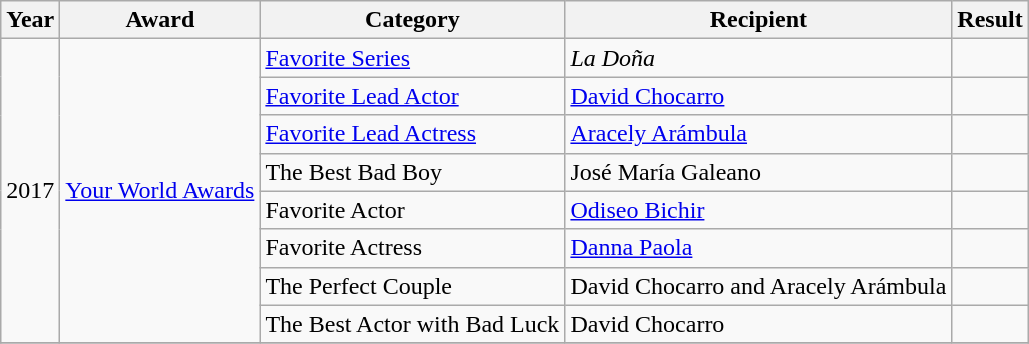<table class="wikitable plainrowheaders">
<tr>
<th scope="col">Year</th>
<th scope="col">Award</th>
<th scope="col">Category</th>
<th scope="col">Recipient</th>
<th scope="col">Result</th>
</tr>
<tr>
<td rowspan="8">2017</td>
<td rowspan="8"><a href='#'>Your World Awards</a></td>
<td><a href='#'>Favorite Series</a></td>
<td><em>La Doña</em></td>
<td></td>
</tr>
<tr>
<td><a href='#'>Favorite Lead Actor</a></td>
<td><a href='#'>David Chocarro</a></td>
<td></td>
</tr>
<tr>
<td><a href='#'>Favorite Lead Actress</a></td>
<td><a href='#'>Aracely Arámbula</a></td>
<td></td>
</tr>
<tr>
<td>The Best Bad Boy</td>
<td>José María Galeano</td>
<td></td>
</tr>
<tr>
<td>Favorite Actor</td>
<td><a href='#'>Odiseo Bichir</a></td>
<td></td>
</tr>
<tr>
<td>Favorite Actress</td>
<td><a href='#'>Danna Paola</a></td>
<td></td>
</tr>
<tr>
<td>The Perfect Couple</td>
<td>David Chocarro and Aracely Arámbula</td>
<td></td>
</tr>
<tr>
<td>The Best Actor with Bad Luck</td>
<td>David Chocarro</td>
<td></td>
</tr>
<tr>
</tr>
</table>
